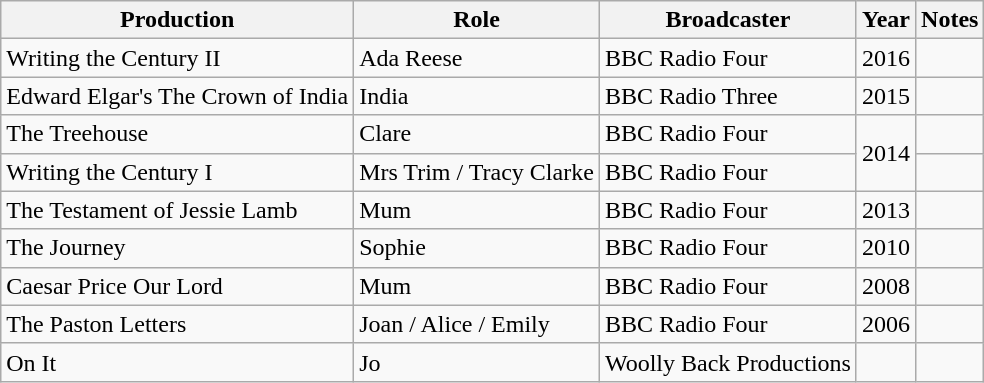<table class="wikitable sortable">
<tr>
<th scope="col">Production</th>
<th scope="col">Role</th>
<th scope=”col”>Broadcaster</th>
<th scope="col">Year</th>
<th scope="col" class="unsortable">Notes</th>
</tr>
<tr>
<td>Writing the Century II</td>
<td>Ada Reese</td>
<td>BBC Radio Four</td>
<td>2016</td>
<td></td>
</tr>
<tr>
<td>Edward Elgar's The Crown of India</td>
<td>India</td>
<td>BBC Radio Three</td>
<td>2015</td>
<td></td>
</tr>
<tr>
<td>The Treehouse</td>
<td>Clare</td>
<td>BBC Radio Four</td>
<td rowspan="2">2014</td>
<td></td>
</tr>
<tr>
<td>Writing the Century I</td>
<td>Mrs Trim / Tracy Clarke</td>
<td>BBC Radio Four</td>
<td></td>
</tr>
<tr>
<td>The Testament of Jessie Lamb</td>
<td>Mum</td>
<td>BBC Radio Four</td>
<td>2013</td>
<td></td>
</tr>
<tr>
<td>The Journey</td>
<td>Sophie</td>
<td>BBC Radio Four</td>
<td>2010</td>
<td></td>
</tr>
<tr>
<td>Caesar Price Our Lord</td>
<td>Mum</td>
<td>BBC Radio Four</td>
<td>2008</td>
<td></td>
</tr>
<tr>
<td>The Paston Letters</td>
<td>Joan / Alice / Emily</td>
<td>BBC Radio Four</td>
<td>2006</td>
<td></td>
</tr>
<tr>
<td>On It</td>
<td>Jo</td>
<td>Woolly Back Productions</td>
<td></td>
<td></td>
</tr>
</table>
